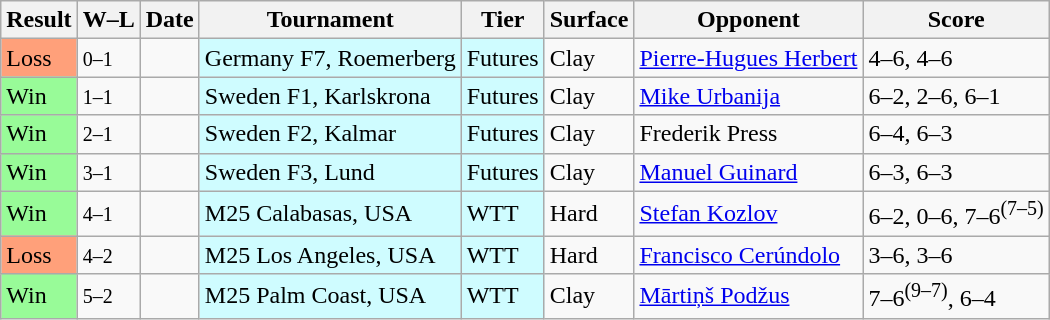<table class="sortable wikitable">
<tr>
<th>Result</th>
<th class="unsortable">W–L</th>
<th>Date</th>
<th>Tournament</th>
<th>Tier</th>
<th>Surface</th>
<th>Opponent</th>
<th class="unsortable">Score</th>
</tr>
<tr>
<td style="background:#ffa07a;">Loss</td>
<td><small>0–1</small></td>
<td></td>
<td style="background:#cffcff;">Germany F7, Roemerberg</td>
<td style="background:#cffcff;">Futures</td>
<td>Clay</td>
<td> <a href='#'>Pierre-Hugues Herbert</a></td>
<td>4–6, 4–6</td>
</tr>
<tr>
<td style="background:#98fb98;">Win</td>
<td><small>1–1</small></td>
<td></td>
<td style="background:#cffcff;">Sweden F1, Karlskrona</td>
<td style="background:#cffcff;">Futures</td>
<td>Clay</td>
<td> <a href='#'>Mike Urbanija</a></td>
<td>6–2, 2–6, 6–1</td>
</tr>
<tr>
<td style="background:#98fb98;">Win</td>
<td><small>2–1</small></td>
<td></td>
<td style="background:#cffcff;">Sweden F2, Kalmar</td>
<td style="background:#cffcff;">Futures</td>
<td>Clay</td>
<td> Frederik Press</td>
<td>6–4, 6–3</td>
</tr>
<tr>
<td style="background:#98fb98;">Win</td>
<td><small>3–1</small></td>
<td></td>
<td style="background:#cffcff;">Sweden F3, Lund</td>
<td style="background:#cffcff;">Futures</td>
<td>Clay</td>
<td> <a href='#'>Manuel Guinard</a></td>
<td>6–3, 6–3</td>
</tr>
<tr>
<td style="background:#98fb98;">Win</td>
<td><small>4–1</small></td>
<td></td>
<td style="background:#cffcff;">M25 Calabasas, USA</td>
<td style="background:#cffcff;">WTT</td>
<td>Hard</td>
<td> <a href='#'>Stefan Kozlov</a></td>
<td>6–2, 0–6, 7–6<sup>(7–5)</sup></td>
</tr>
<tr>
<td style="background:#ffa07a;">Loss</td>
<td><small>4–2</small></td>
<td></td>
<td style="background:#cffcff;">M25 Los Angeles, USA</td>
<td style="background:#cffcff;">WTT</td>
<td>Hard</td>
<td> <a href='#'>Francisco Cerúndolo</a></td>
<td>3–6, 3–6</td>
</tr>
<tr>
<td style="background:#98fb98;">Win</td>
<td><small>5–2</small></td>
<td></td>
<td style="background:#cffcff;">M25 Palm Coast, USA</td>
<td style="background:#cffcff;">WTT</td>
<td>Clay</td>
<td> <a href='#'>Mārtiņš Podžus</a></td>
<td>7–6<sup>(9–7)</sup>, 6–4</td>
</tr>
</table>
